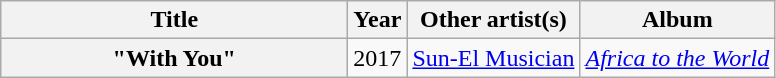<table class="wikitable plainrowheaders" style="text-align:center;">
<tr>
<th scope="col" style="width:14em;">Title</th>
<th scope="col">Year</th>
<th scope="col">Other artist(s)</th>
<th scope="col">Album</th>
</tr>
<tr>
<th scope="row">"With You"</th>
<td>2017</td>
<td><a href='#'>Sun-El Musician</a></td>
<td><em><a href='#'>Africa to the World</a></em></td>
</tr>
</table>
